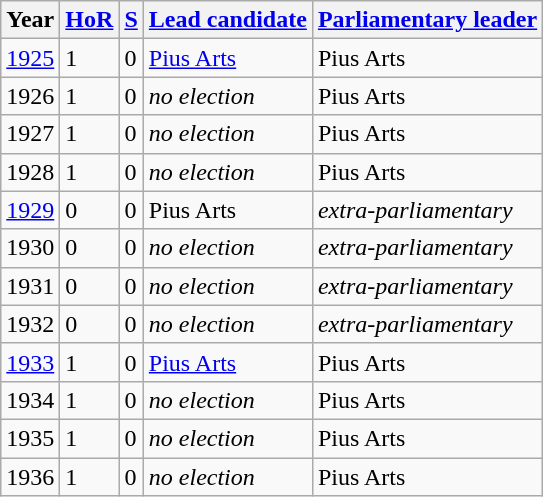<table class="wikitable sortable">
<tr>
<th>Year</th>
<th><a href='#'>HoR</a></th>
<th><a href='#'>S</a></th>
<th><a href='#'>Lead candidate</a></th>
<th><a href='#'>Parliamentary leader</a></th>
</tr>
<tr>
<td><a href='#'>1925</a></td>
<td>1</td>
<td>0</td>
<td><a href='#'>Pius Arts</a></td>
<td>Pius Arts</td>
</tr>
<tr>
<td>1926</td>
<td>1</td>
<td>0</td>
<td><em>no election</em></td>
<td>Pius Arts</td>
</tr>
<tr>
<td>1927</td>
<td>1</td>
<td>0</td>
<td><em>no election</em></td>
<td>Pius Arts</td>
</tr>
<tr>
<td>1928</td>
<td>1</td>
<td>0</td>
<td><em>no election</em></td>
<td>Pius Arts</td>
</tr>
<tr>
<td><a href='#'>1929</a></td>
<td>0</td>
<td>0</td>
<td>Pius Arts</td>
<td><em>extra-parliamentary</em></td>
</tr>
<tr>
<td>1930</td>
<td>0</td>
<td>0</td>
<td><em>no election</em></td>
<td><em>extra-parliamentary</em></td>
</tr>
<tr>
<td>1931</td>
<td>0</td>
<td>0</td>
<td><em>no election</em></td>
<td><em>extra-parliamentary</em></td>
</tr>
<tr>
<td>1932</td>
<td>0</td>
<td>0</td>
<td><em>no election</em></td>
<td><em>extra-parliamentary</em></td>
</tr>
<tr>
<td><a href='#'>1933</a></td>
<td>1</td>
<td>0</td>
<td><a href='#'>Pius Arts</a></td>
<td>Pius Arts</td>
</tr>
<tr>
<td>1934</td>
<td>1</td>
<td>0</td>
<td><em>no election</em></td>
<td>Pius Arts</td>
</tr>
<tr>
<td>1935</td>
<td>1</td>
<td>0</td>
<td><em>no election</em></td>
<td>Pius Arts</td>
</tr>
<tr>
<td>1936</td>
<td>1</td>
<td>0</td>
<td><em>no election</em></td>
<td>Pius Arts</td>
</tr>
</table>
